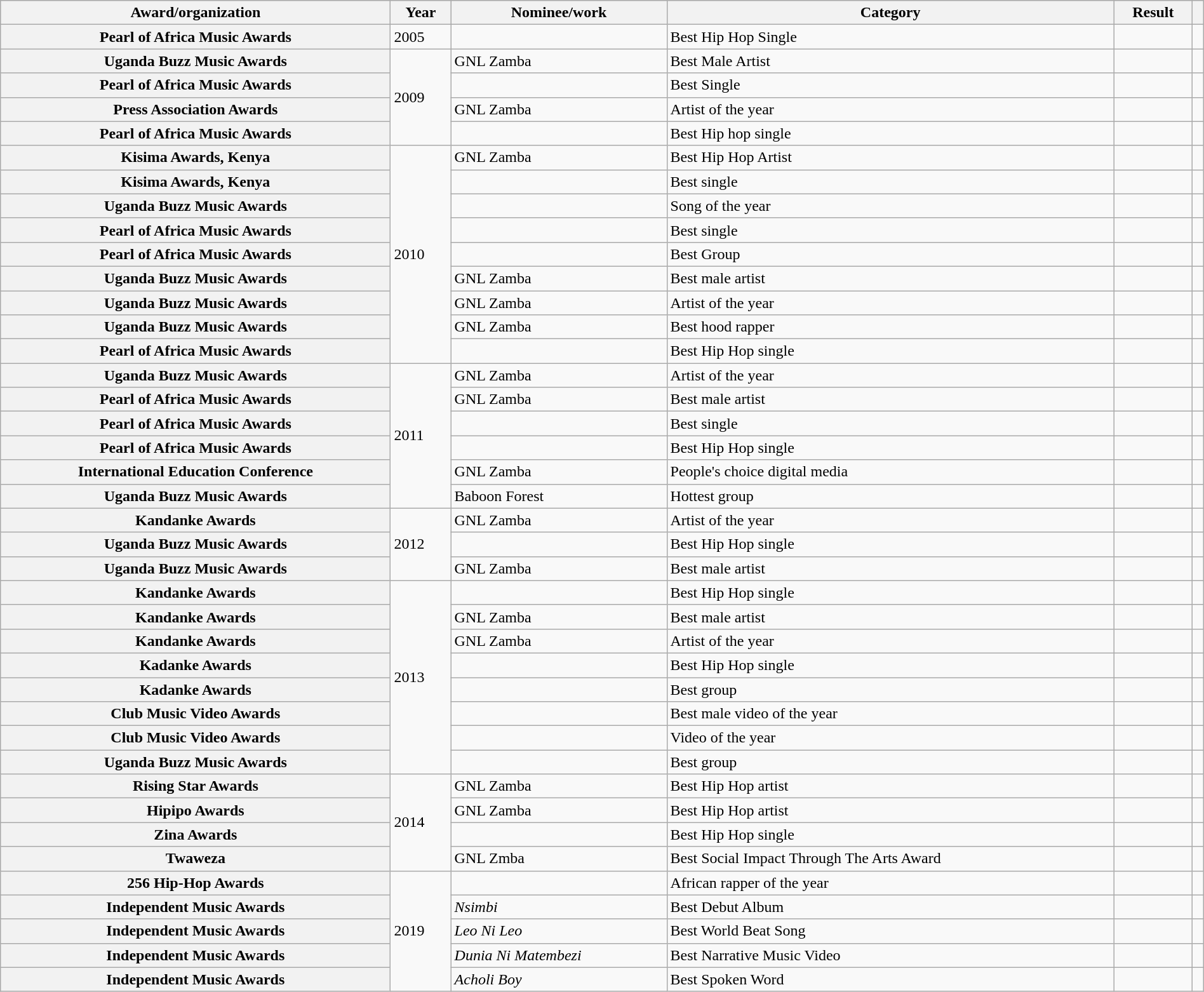<table class="wikitable sortable plainrowheaders" style="width: 100%;">
<tr style="background:#ccc; text-align:center;">
<th scope="col">Award/organization</th>
<th scope="col">Year</th>
<th scope="col">Nominee/work</th>
<th scope="col">Category</th>
<th scope="col">Result</th>
<th scope="col" class="unsortable"></th>
</tr>
<tr>
<th scope="row">Pearl of Africa Music Awards</th>
<td>2005</td>
<td></td>
<td>Best Hip Hop Single</td>
<td></td>
<td align="center"></td>
</tr>
<tr>
<th scope="row">Uganda Buzz Music Awards</th>
<td rowspan=4>2009</td>
<td>GNL Zamba</td>
<td>Best Male Artist</td>
<td></td>
<td align="center"></td>
</tr>
<tr>
<th scope="row">Pearl of Africa Music Awards</th>
<td></td>
<td>Best Single</td>
<td></td>
<td align="center"></td>
</tr>
<tr>
<th scope="row">Press Association Awards</th>
<td>GNL Zamba</td>
<td>Artist of the year</td>
<td></td>
<td align="center"></td>
</tr>
<tr>
<th scope="row">Pearl of Africa Music Awards</th>
<td></td>
<td>Best Hip hop single</td>
<td></td>
<td align="center"></td>
</tr>
<tr>
<th scope="row">Kisima Awards, Kenya</th>
<td rowspan=9>2010</td>
<td>GNL Zamba</td>
<td>Best Hip Hop Artist</td>
<td></td>
<td align="center"></td>
</tr>
<tr>
<th scope="row">Kisima Awards, Kenya</th>
<td></td>
<td>Best single</td>
<td></td>
<td align="center"></td>
</tr>
<tr>
<th scope="row">Uganda Buzz Music Awards</th>
<td></td>
<td>Song of the year</td>
<td></td>
<td align="center"></td>
</tr>
<tr>
<th scope="row">Pearl of Africa Music Awards</th>
<td></td>
<td>Best single</td>
<td></td>
<td align="center"></td>
</tr>
<tr>
<th scope="row">Pearl of Africa Music Awards</th>
<td></td>
<td>Best Group</td>
<td></td>
<td align="center"></td>
</tr>
<tr>
<th scope="row">Uganda Buzz Music Awards</th>
<td>GNL Zamba</td>
<td>Best male artist</td>
<td></td>
<td align="center"></td>
</tr>
<tr>
<th scope="row">Uganda Buzz Music Awards</th>
<td>GNL Zamba</td>
<td>Artist of the year</td>
<td></td>
<td align="center"></td>
</tr>
<tr>
<th scope="row">Uganda Buzz Music Awards</th>
<td>GNL Zamba</td>
<td>Best hood rapper</td>
<td></td>
<td align="center"></td>
</tr>
<tr>
<th scope="row">Pearl of Africa Music Awards</th>
<td></td>
<td>Best Hip Hop single</td>
<td></td>
<td align="center"></td>
</tr>
<tr>
<th scope="row">Uganda Buzz Music Awards</th>
<td rowspan=6>2011</td>
<td>GNL Zamba</td>
<td>Artist of the year</td>
<td></td>
<td align="center"></td>
</tr>
<tr>
<th scope="row">Pearl of Africa Music Awards</th>
<td>GNL Zamba</td>
<td>Best male artist</td>
<td></td>
<td align="center"></td>
</tr>
<tr>
<th scope="row">Pearl of Africa Music Awards</th>
<td></td>
<td>Best single</td>
<td></td>
<td align="center"></td>
</tr>
<tr>
<th scope="row">Pearl of Africa Music Awards</th>
<td></td>
<td>Best Hip Hop single</td>
<td></td>
<td align="center"></td>
</tr>
<tr>
<th scope="row">International Education Conference</th>
<td>GNL Zamba</td>
<td>People's choice digital media</td>
<td></td>
<td align="center"></td>
</tr>
<tr>
<th scope="row">Uganda Buzz Music Awards</th>
<td>Baboon Forest</td>
<td>Hottest group</td>
<td></td>
<td align="center"></td>
</tr>
<tr>
<th scope="row">Kandanke Awards</th>
<td rowspan=3>2012</td>
<td>GNL Zamba</td>
<td>Artist of the year</td>
<td></td>
<td align="center"></td>
</tr>
<tr>
<th scope="row">Uganda Buzz Music Awards</th>
<td></td>
<td>Best Hip Hop single</td>
<td></td>
<td align="center"></td>
</tr>
<tr>
<th scope="row">Uganda Buzz Music Awards</th>
<td>GNL Zamba</td>
<td>Best male artist</td>
<td></td>
<td align="center"></td>
</tr>
<tr>
<th scope="row">Kandanke Awards</th>
<td rowspan=8>2013</td>
<td></td>
<td>Best Hip Hop single</td>
<td></td>
<td align="center"></td>
</tr>
<tr>
<th scope="row">Kandanke Awards</th>
<td>GNL Zamba</td>
<td>Best male artist</td>
<td></td>
<td align="center"></td>
</tr>
<tr>
<th scope="row">Kandanke Awards</th>
<td>GNL Zamba</td>
<td>Artist of the year</td>
<td></td>
<td align="center"></td>
</tr>
<tr>
<th scope="row">Kadanke Awards</th>
<td></td>
<td>Best Hip Hop single</td>
<td></td>
<td align="center"></td>
</tr>
<tr>
<th scope="row">Kadanke Awards</th>
<td></td>
<td>Best group</td>
<td></td>
<td align="center"></td>
</tr>
<tr>
<th scope="row">Club Music Video Awards</th>
<td></td>
<td>Best male video of the year</td>
<td></td>
<td align="center"></td>
</tr>
<tr>
<th scope="row">Club Music Video Awards</th>
<td></td>
<td>Video of the year</td>
<td></td>
<td align="center"></td>
</tr>
<tr>
<th scope="row">Uganda Buzz Music Awards</th>
<td></td>
<td>Best group</td>
<td></td>
<td align="center"></td>
</tr>
<tr>
<th scope="row">Rising Star Awards</th>
<td rowspan=4>2014</td>
<td>GNL Zamba</td>
<td>Best Hip Hop artist</td>
<td></td>
<td align="center"></td>
</tr>
<tr>
<th scope="row">Hipipo Awards</th>
<td>GNL Zamba</td>
<td>Best Hip Hop artist</td>
<td></td>
<td align="center"></td>
</tr>
<tr>
<th scope="row">Zina Awards</th>
<td></td>
<td>Best Hip Hop single</td>
<td></td>
<td align="center"></td>
</tr>
<tr>
<th scope="row">Twaweza</th>
<td>GNL Zmba</td>
<td>Best Social Impact Through The Arts Award</td>
<td></td>
<td align="center"></td>
</tr>
<tr>
<th scope="row">256 Hip-Hop Awards</th>
<td rowspan=5>2019</td>
<td></td>
<td>African rapper of the year</td>
<td></td>
<td align="center"></td>
</tr>
<tr>
<th scope="row">Independent Music Awards</th>
<td><em>Nsimbi</em></td>
<td>Best Debut Album</td>
<td></td>
<td align="center"></td>
</tr>
<tr>
<th scope="row">Independent Music Awards</th>
<td><em>Leo Ni Leo</em></td>
<td>Best World Beat Song</td>
<td></td>
<td align="center"></td>
</tr>
<tr>
<th scope="row">Independent Music Awards</th>
<td><em>Dunia Ni Matembezi</em></td>
<td>Best Narrative Music Video</td>
<td></td>
<td align="center"></td>
</tr>
<tr>
<th scope="row">Independent Music Awards</th>
<td><em>Acholi Boy</em></td>
<td>Best Spoken Word</td>
<td></td>
<td align="center"></td>
</tr>
</table>
